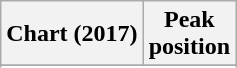<table class="wikitable sortable plainrowheaders" style="text-align:center">
<tr>
<th scope="col">Chart (2017)</th>
<th scope="col">Peak<br> position</th>
</tr>
<tr>
</tr>
<tr>
</tr>
<tr>
</tr>
<tr>
</tr>
</table>
